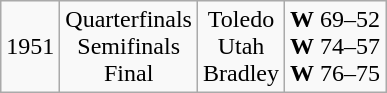<table class="wikitable">
<tr align="center">
<td>1951</td>
<td>Quarterfinals<br>Semifinals<br>Final</td>
<td>Toledo<br>Utah<br>Bradley</td>
<td><strong>W</strong> 69–52<br><strong>W</strong> 74–57<br><strong>W</strong> 76–75</td>
</tr>
</table>
